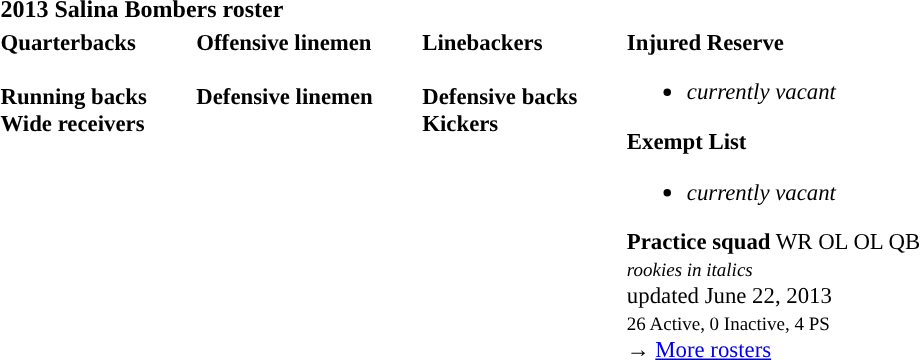<table class="toccolours" style="text-align: left;">
<tr>
<th colspan=7><strong>2013 Salina Bombers roster</strong></th>
</tr>
<tr>
<td style="font-size: 95%;" valign="top"><strong>Quarterbacks</strong><br>
<br><strong>Running backs</strong>

<br><strong>Wide receivers</strong>




</td>
<td style="width: 25px;"></td>
<td style="font-size: 95%;" valign="top"><strong>Offensive linemen</strong><br>


<br><strong>Defensive linemen</strong>




</td>
<td style="width: 25px;"></td>
<td style="font-size: 95%;" valign="top"><strong>Linebackers</strong><br><br><strong>Defensive backs</strong>





<br><strong>Kickers</strong>
</td>
<td style="width: 25px;"></td>
<td style="font-size: 95%;" valign="top"><strong>Injured Reserve</strong><br><ul><li><em>currently vacant</em></li></ul><strong>Exempt List</strong><ul><li><em>currently vacant</em></li></ul><strong>Practice squad</strong>
 WR
 OL
 OL
 QB<br><small><em>rookies in italics</em></small><br>
 updated June 22, 2013<br>
<small>26 Active, 0 Inactive, 4 PS</small><br>→ <a href='#'>More rosters</a></td>
</tr>
<tr>
</tr>
</table>
